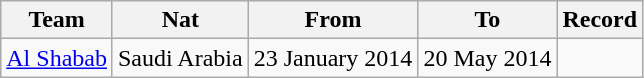<table class="wikitable" style="text-align:center">
<tr>
<th rowspan="1">Team</th>
<th rowspan="1">Nat</th>
<th rowspan="1">From</th>
<th rowspan="1">To</th>
<th colspan="5">Record</th>
</tr>
<tr>
<td align="left"><a href='#'>Al Shabab</a></td>
<td>Saudi Arabia</td>
<td align="left">23 January 2014</td>
<td align="left">20 May 2014<br></td>
</tr>
</table>
